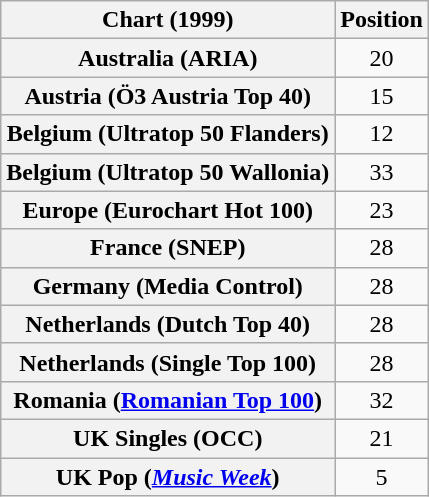<table class="wikitable sortable plainrowheaders" style="text-align:center">
<tr>
<th>Chart (1999)</th>
<th>Position</th>
</tr>
<tr>
<th scope="row">Australia (ARIA)</th>
<td>20</td>
</tr>
<tr>
<th scope="row">Austria (Ö3 Austria Top 40)</th>
<td>15</td>
</tr>
<tr>
<th scope="row">Belgium (Ultratop 50 Flanders)</th>
<td>12</td>
</tr>
<tr>
<th scope="row">Belgium (Ultratop 50 Wallonia)</th>
<td>33</td>
</tr>
<tr>
<th scope="row">Europe (Eurochart Hot 100)</th>
<td>23</td>
</tr>
<tr>
<th scope="row">France (SNEP)</th>
<td>28</td>
</tr>
<tr>
<th scope="row">Germany (Media Control)</th>
<td>28</td>
</tr>
<tr>
<th scope="row">Netherlands (Dutch Top 40)</th>
<td>28</td>
</tr>
<tr>
<th scope="row">Netherlands (Single Top 100)</th>
<td>28</td>
</tr>
<tr>
<th scope="row">Romania (<a href='#'>Romanian Top 100</a>)</th>
<td>32</td>
</tr>
<tr>
<th scope="row">UK Singles (OCC)</th>
<td>21</td>
</tr>
<tr>
<th scope="row">UK Pop (<em><a href='#'>Music Week</a></em>)</th>
<td>5</td>
</tr>
</table>
